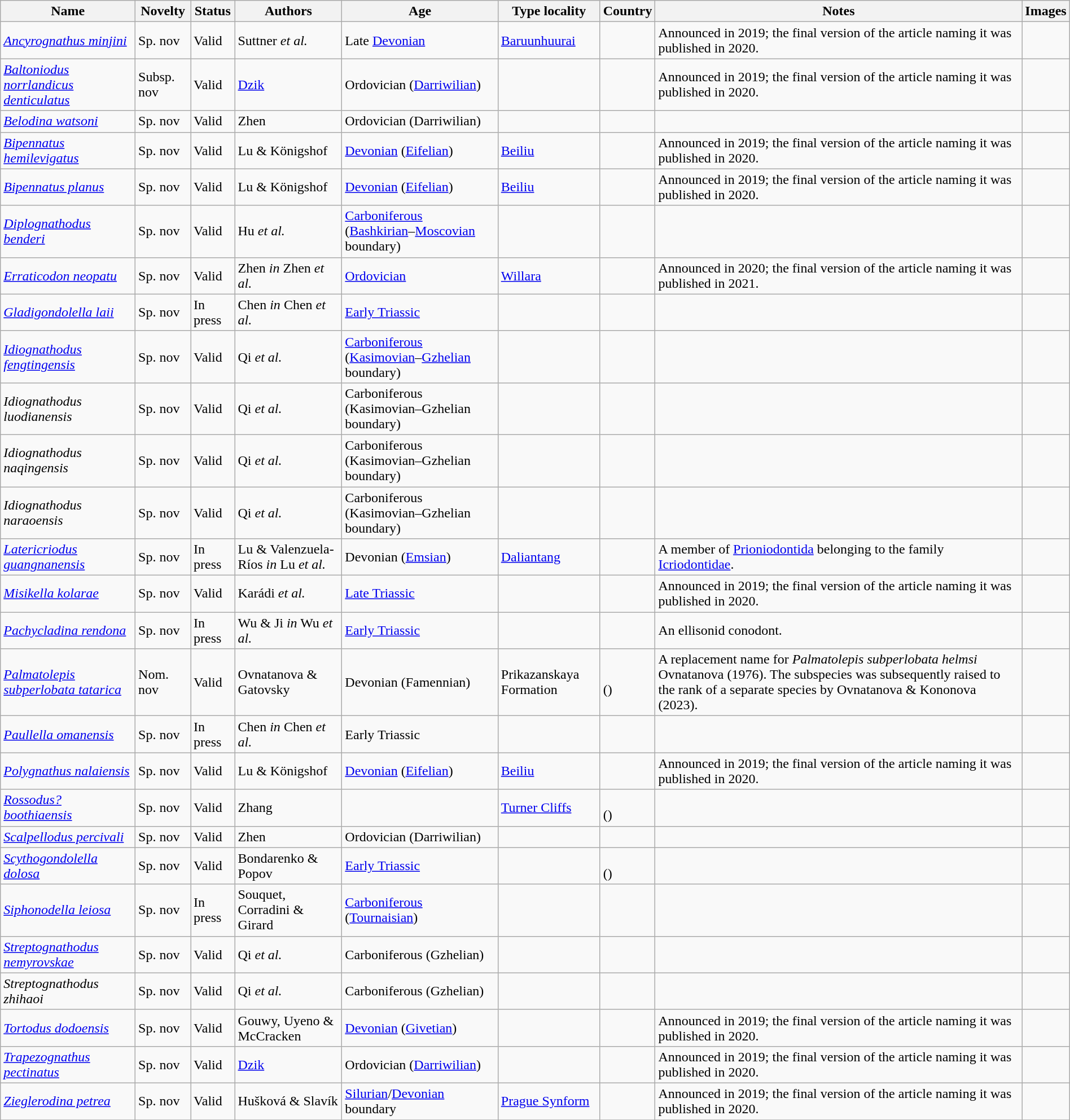<table class="wikitable sortable" align="center" width="100%">
<tr>
<th>Name</th>
<th>Novelty</th>
<th>Status</th>
<th>Authors</th>
<th>Age</th>
<th>Type locality</th>
<th>Country</th>
<th>Notes</th>
<th>Images</th>
</tr>
<tr>
<td><em><a href='#'>Ancyrognathus minjini</a></em></td>
<td>Sp. nov</td>
<td>Valid</td>
<td>Suttner <em>et al.</em></td>
<td>Late <a href='#'>Devonian</a></td>
<td><a href='#'>Baruunhuurai</a></td>
<td></td>
<td>Announced in 2019; the final version of the article naming it was published in 2020.</td>
<td></td>
</tr>
<tr>
<td><em><a href='#'>Baltoniodus norrlandicus denticulatus</a></em></td>
<td>Subsp. nov</td>
<td>Valid</td>
<td><a href='#'>Dzik</a></td>
<td>Ordovician (<a href='#'>Darriwilian</a>)</td>
<td></td>
<td></td>
<td>Announced in 2019; the final version of the article naming it was published in 2020.</td>
<td></td>
</tr>
<tr>
<td><em><a href='#'>Belodina watsoni</a></em></td>
<td>Sp. nov</td>
<td>Valid</td>
<td>Zhen</td>
<td>Ordovician (Darriwilian)</td>
<td></td>
<td></td>
<td></td>
<td></td>
</tr>
<tr>
<td><em><a href='#'>Bipennatus hemilevigatus</a></em></td>
<td>Sp. nov</td>
<td>Valid</td>
<td>Lu & Königshof</td>
<td><a href='#'>Devonian</a> (<a href='#'>Eifelian</a>)</td>
<td><a href='#'>Beiliu</a></td>
<td></td>
<td>Announced in 2019; the final version of the article naming it was published in 2020.</td>
<td></td>
</tr>
<tr>
<td><em><a href='#'>Bipennatus planus</a></em></td>
<td>Sp. nov</td>
<td>Valid</td>
<td>Lu & Königshof</td>
<td><a href='#'>Devonian</a> (<a href='#'>Eifelian</a>)</td>
<td><a href='#'>Beiliu</a></td>
<td></td>
<td>Announced in 2019; the final version of the article naming it was published in 2020.</td>
<td></td>
</tr>
<tr>
<td><em><a href='#'>Diplognathodus benderi</a></em></td>
<td>Sp. nov</td>
<td>Valid</td>
<td>Hu <em>et al.</em></td>
<td><a href='#'>Carboniferous</a> (<a href='#'>Bashkirian</a>–<a href='#'>Moscovian</a> boundary)</td>
<td></td>
<td></td>
<td></td>
<td></td>
</tr>
<tr>
<td><em><a href='#'>Erraticodon neopatu</a></em></td>
<td>Sp. nov</td>
<td>Valid</td>
<td>Zhen <em>in</em> Zhen <em>et al.</em></td>
<td><a href='#'>Ordovician</a></td>
<td><a href='#'>Willara</a></td>
<td></td>
<td>Announced in 2020; the final version of the article naming it was published in 2021.</td>
<td></td>
</tr>
<tr>
<td><em><a href='#'>Gladigondolella laii</a></em></td>
<td>Sp. nov</td>
<td>In press</td>
<td>Chen <em>in</em> Chen <em>et al.</em></td>
<td><a href='#'>Early Triassic</a></td>
<td></td>
<td></td>
<td></td>
<td></td>
</tr>
<tr>
<td><em><a href='#'>Idiognathodus fengtingensis</a></em></td>
<td>Sp. nov</td>
<td>Valid</td>
<td>Qi <em>et al.</em></td>
<td><a href='#'>Carboniferous</a> (<a href='#'>Kasimovian</a>–<a href='#'>Gzhelian</a> boundary)</td>
<td></td>
<td></td>
<td></td>
<td></td>
</tr>
<tr>
<td><em>Idiognathodus luodianensis</em></td>
<td>Sp. nov</td>
<td>Valid</td>
<td>Qi <em>et al.</em></td>
<td>Carboniferous (Kasimovian–Gzhelian boundary)</td>
<td></td>
<td></td>
<td></td>
<td></td>
</tr>
<tr>
<td><em>Idiognathodus naqingensis</em></td>
<td>Sp. nov</td>
<td>Valid</td>
<td>Qi <em>et al.</em></td>
<td>Carboniferous (Kasimovian–Gzhelian boundary)</td>
<td></td>
<td></td>
<td></td>
<td></td>
</tr>
<tr>
<td><em>Idiognathodus naraoensis</em></td>
<td>Sp. nov</td>
<td>Valid</td>
<td>Qi <em>et al.</em></td>
<td>Carboniferous (Kasimovian–Gzhelian boundary)</td>
<td></td>
<td></td>
<td></td>
<td></td>
</tr>
<tr>
<td><em><a href='#'>Latericriodus guangnanensis</a></em></td>
<td>Sp. nov</td>
<td>In press</td>
<td>Lu & Valenzuela-Ríos <em>in</em> Lu <em>et al.</em></td>
<td>Devonian (<a href='#'>Emsian</a>)</td>
<td><a href='#'>Daliantang</a></td>
<td></td>
<td>A member of <a href='#'>Prioniodontida</a> belonging to the family <a href='#'>Icriodontidae</a>.</td>
<td></td>
</tr>
<tr>
<td><em><a href='#'>Misikella kolarae</a></em></td>
<td>Sp. nov</td>
<td>Valid</td>
<td>Karádi <em>et al.</em></td>
<td><a href='#'>Late Triassic</a></td>
<td></td>
<td></td>
<td>Announced in 2019; the final version of the article naming it was published in 2020.</td>
<td></td>
</tr>
<tr>
<td><em><a href='#'>Pachycladina rendona</a></em></td>
<td>Sp. nov</td>
<td>In press</td>
<td>Wu & Ji <em>in</em> Wu <em>et al.</em></td>
<td><a href='#'>Early Triassic</a></td>
<td></td>
<td></td>
<td>An ellisonid conodont.</td>
<td></td>
</tr>
<tr>
<td><em><a href='#'>Palmatolepis subperlobata tatarica</a></em></td>
<td>Nom. nov</td>
<td>Valid</td>
<td>Ovnatanova & Gatovsky</td>
<td>Devonian (Famennian)</td>
<td>Prikazanskaya Formation</td>
<td><br>()</td>
<td>A replacement name for <em>Palmatolepis subperlobata helmsi</em> Ovnatanova (1976). The subspecies was subsequently raised to the rank of a separate species by Ovnatanova & Kononova (2023).</td>
<td></td>
</tr>
<tr>
<td><em><a href='#'>Paullella omanensis</a></em></td>
<td>Sp. nov</td>
<td>In press</td>
<td>Chen <em>in</em> Chen <em>et al.</em></td>
<td>Early Triassic</td>
<td></td>
<td><br></td>
<td></td>
<td></td>
</tr>
<tr>
<td><em><a href='#'>Polygnathus nalaiensis</a></em></td>
<td>Sp. nov</td>
<td>Valid</td>
<td>Lu & Königshof</td>
<td><a href='#'>Devonian</a> (<a href='#'>Eifelian</a>)</td>
<td><a href='#'>Beiliu</a></td>
<td></td>
<td>Announced in 2019; the final version of the article naming it was published in 2020.</td>
<td></td>
</tr>
<tr>
<td><em><a href='#'>Rossodus? boothiaensis</a></em></td>
<td>Sp. nov</td>
<td>Valid</td>
<td>Zhang</td>
<td></td>
<td><a href='#'>Turner Cliffs</a></td>
<td><br>()</td>
<td></td>
<td></td>
</tr>
<tr>
<td><em><a href='#'>Scalpellodus percivali</a></em></td>
<td>Sp. nov</td>
<td>Valid</td>
<td>Zhen</td>
<td>Ordovician (Darriwilian)</td>
<td></td>
<td></td>
<td></td>
<td></td>
</tr>
<tr>
<td><em><a href='#'>Scythogondolella dolosa</a></em></td>
<td>Sp. nov</td>
<td>Valid</td>
<td>Bondarenko & Popov</td>
<td><a href='#'>Early Triassic</a></td>
<td></td>
<td><br>()</td>
<td></td>
<td></td>
</tr>
<tr>
<td><em><a href='#'>Siphonodella leiosa</a></em></td>
<td>Sp. nov</td>
<td>In press</td>
<td>Souquet, Corradini & Girard</td>
<td><a href='#'>Carboniferous</a> (<a href='#'>Tournaisian</a>)</td>
<td></td>
<td></td>
<td></td>
<td></td>
</tr>
<tr>
<td><em><a href='#'>Streptognathodus nemyrovskae</a></em></td>
<td>Sp. nov</td>
<td>Valid</td>
<td>Qi <em>et al.</em></td>
<td>Carboniferous (Gzhelian)</td>
<td></td>
<td></td>
<td></td>
<td></td>
</tr>
<tr>
<td><em>Streptognathodus zhihaoi</em></td>
<td>Sp. nov</td>
<td>Valid</td>
<td>Qi <em>et al.</em></td>
<td>Carboniferous (Gzhelian)</td>
<td></td>
<td></td>
<td></td>
<td></td>
</tr>
<tr>
<td><em><a href='#'>Tortodus dodoensis</a></em></td>
<td>Sp. nov</td>
<td>Valid</td>
<td>Gouwy, Uyeno & McCracken</td>
<td><a href='#'>Devonian</a> (<a href='#'>Givetian</a>)</td>
<td></td>
<td></td>
<td>Announced in 2019; the final version of the article naming it was published in 2020.</td>
<td></td>
</tr>
<tr>
<td><em><a href='#'>Trapezognathus pectinatus</a></em></td>
<td>Sp. nov</td>
<td>Valid</td>
<td><a href='#'>Dzik</a></td>
<td>Ordovician (<a href='#'>Darriwilian</a>)</td>
<td></td>
<td></td>
<td>Announced in 2019; the final version of the article naming it was published in 2020.</td>
<td></td>
</tr>
<tr>
<td><em><a href='#'>Zieglerodina petrea</a></em></td>
<td>Sp. nov</td>
<td>Valid</td>
<td>Hušková & Slavík</td>
<td><a href='#'>Silurian</a>/<a href='#'>Devonian</a> boundary</td>
<td><a href='#'>Prague Synform</a></td>
<td></td>
<td>Announced in 2019; the final version of the article naming it was published in 2020.</td>
<td></td>
</tr>
<tr>
</tr>
</table>
